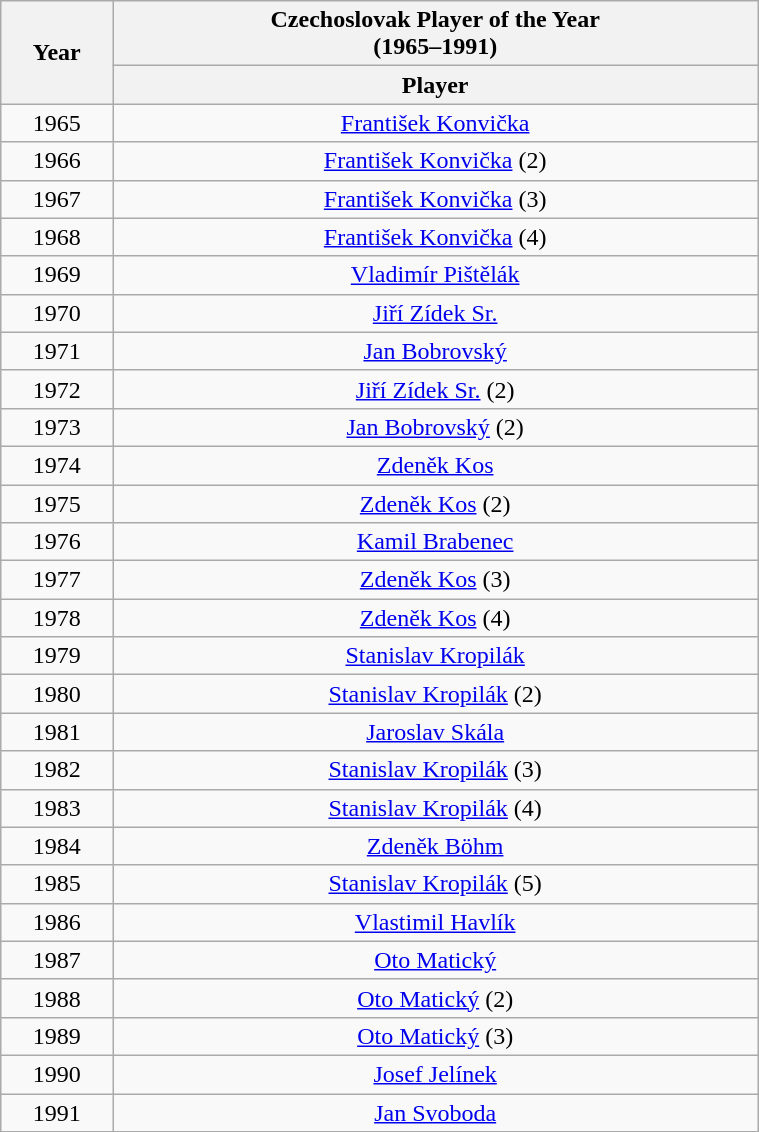<table class="wikitable" style="text-align: center; width: 40%;">
<tr>
<th rowspan="2">Year</th>
<th colspan="1">Czechoslovak Player of the Year <br>(1965–1991)</th>
</tr>
<tr>
<th>Player</th>
</tr>
<tr>
<td>1965</td>
<td><a href='#'>František Konvička</a></td>
</tr>
<tr>
<td>1966</td>
<td><a href='#'>František Konvička</a> (2)</td>
</tr>
<tr>
<td>1967</td>
<td><a href='#'>František Konvička</a> (3)</td>
</tr>
<tr>
<td>1968</td>
<td><a href='#'>František Konvička</a> (4)</td>
</tr>
<tr>
<td>1969</td>
<td><a href='#'>Vladimír Pištělák</a></td>
</tr>
<tr>
<td>1970</td>
<td><a href='#'>Jiří Zídek Sr.</a></td>
</tr>
<tr>
<td>1971</td>
<td><a href='#'>Jan Bobrovský</a></td>
</tr>
<tr>
<td>1972</td>
<td><a href='#'>Jiří Zídek Sr.</a> (2)</td>
</tr>
<tr>
<td>1973</td>
<td><a href='#'>Jan Bobrovský</a> (2)</td>
</tr>
<tr>
<td>1974</td>
<td><a href='#'>Zdeněk Kos</a></td>
</tr>
<tr>
<td>1975</td>
<td><a href='#'>Zdeněk Kos</a> (2)</td>
</tr>
<tr>
<td>1976</td>
<td><a href='#'>Kamil Brabenec</a></td>
</tr>
<tr>
<td>1977</td>
<td><a href='#'>Zdeněk Kos</a> (3)</td>
</tr>
<tr>
<td>1978</td>
<td><a href='#'>Zdeněk Kos</a> (4)</td>
</tr>
<tr>
<td>1979</td>
<td><a href='#'>Stanislav Kropilák</a></td>
</tr>
<tr>
<td>1980</td>
<td><a href='#'>Stanislav Kropilák</a> (2)</td>
</tr>
<tr>
<td>1981</td>
<td><a href='#'>Jaroslav Skála</a></td>
</tr>
<tr>
<td>1982</td>
<td><a href='#'>Stanislav Kropilák</a> (3)</td>
</tr>
<tr>
<td>1983</td>
<td><a href='#'>Stanislav Kropilák</a> (4)</td>
</tr>
<tr>
<td>1984</td>
<td><a href='#'>Zdeněk Böhm</a></td>
</tr>
<tr>
<td>1985</td>
<td><a href='#'>Stanislav Kropilák</a> (5)</td>
</tr>
<tr>
<td>1986</td>
<td><a href='#'>Vlastimil Havlík</a></td>
</tr>
<tr>
<td>1987</td>
<td><a href='#'>Oto Matický</a></td>
</tr>
<tr>
<td>1988</td>
<td><a href='#'>Oto Matický</a> (2)</td>
</tr>
<tr>
<td>1989</td>
<td><a href='#'>Oto Matický</a> (3)</td>
</tr>
<tr>
<td>1990</td>
<td><a href='#'>Josef Jelínek</a></td>
</tr>
<tr>
<td>1991</td>
<td><a href='#'>Jan Svoboda</a></td>
</tr>
</table>
